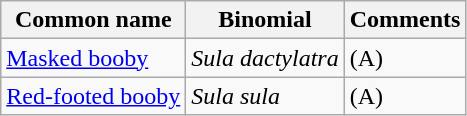<table class="wikitable">
<tr>
<th>Common name</th>
<th>Binomial</th>
<th>Comments</th>
</tr>
<tr>
<td><a href='#'>Masked booby</a></td>
<td><em>Sula dactylatra</em></td>
<td>(A)</td>
</tr>
<tr>
<td><a href='#'>Red-footed booby</a></td>
<td><em>Sula sula</em></td>
<td>(A)</td>
</tr>
</table>
